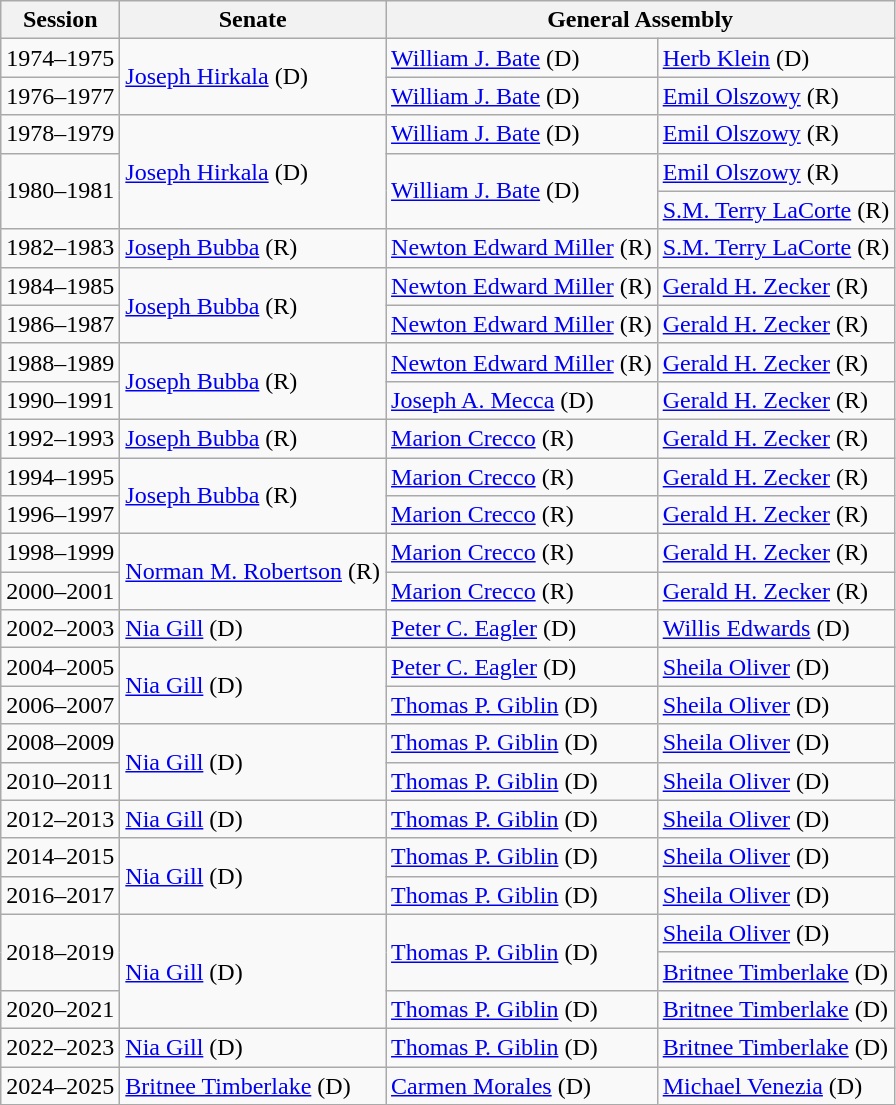<table class="wikitable">
<tr>
<th>Session</th>
<th>Senate</th>
<th colspan=2>General Assembly</th>
</tr>
<tr>
<td>1974–1975</td>
<td rowspan=2 ><a href='#'>Joseph Hirkala</a> (D)</td>
<td><a href='#'>William J. Bate</a> (D)</td>
<td><a href='#'>Herb Klein</a> (D)</td>
</tr>
<tr>
<td>1976–1977</td>
<td><a href='#'>William J. Bate</a> (D)</td>
<td><a href='#'>Emil Olszowy</a> (R)</td>
</tr>
<tr>
<td>1978–1979</td>
<td rowspan=3 ><a href='#'>Joseph Hirkala</a> (D)</td>
<td><a href='#'>William J. Bate</a> (D)</td>
<td><a href='#'>Emil Olszowy</a> (R)</td>
</tr>
<tr>
<td rowspan=2>1980–1981</td>
<td rowspan=2 ><a href='#'>William J. Bate</a> (D)</td>
<td><a href='#'>Emil Olszowy</a> (R)</td>
</tr>
<tr>
<td><a href='#'>S.M. Terry LaCorte</a> (R)</td>
</tr>
<tr>
<td>1982–1983</td>
<td><a href='#'>Joseph Bubba</a> (R)</td>
<td><a href='#'>Newton Edward Miller</a> (R)</td>
<td><a href='#'>S.M. Terry LaCorte</a> (R)</td>
</tr>
<tr>
<td>1984–1985</td>
<td rowspan=2 ><a href='#'>Joseph Bubba</a> (R)</td>
<td><a href='#'>Newton Edward Miller</a> (R)</td>
<td><a href='#'>Gerald H. Zecker</a> (R)</td>
</tr>
<tr>
<td>1986–1987</td>
<td><a href='#'>Newton Edward Miller</a> (R)</td>
<td><a href='#'>Gerald H. Zecker</a> (R)</td>
</tr>
<tr>
<td>1988–1989</td>
<td rowspan=2 ><a href='#'>Joseph Bubba</a> (R)</td>
<td><a href='#'>Newton Edward Miller</a> (R)</td>
<td><a href='#'>Gerald H. Zecker</a> (R)</td>
</tr>
<tr>
<td>1990–1991</td>
<td><a href='#'>Joseph A. Mecca</a> (D)</td>
<td><a href='#'>Gerald H. Zecker</a> (R)</td>
</tr>
<tr>
<td>1992–1993</td>
<td><a href='#'>Joseph Bubba</a> (R)</td>
<td><a href='#'>Marion Crecco</a> (R)</td>
<td><a href='#'>Gerald H. Zecker</a> (R)</td>
</tr>
<tr>
<td>1994–1995</td>
<td rowspan=2 ><a href='#'>Joseph Bubba</a> (R)</td>
<td><a href='#'>Marion Crecco</a> (R)</td>
<td><a href='#'>Gerald H. Zecker</a> (R)</td>
</tr>
<tr>
<td>1996–1997</td>
<td><a href='#'>Marion Crecco</a> (R)</td>
<td><a href='#'>Gerald H. Zecker</a> (R)</td>
</tr>
<tr>
<td>1998–1999</td>
<td rowspan=2 ><a href='#'>Norman M. Robertson</a> (R)</td>
<td><a href='#'>Marion Crecco</a> (R)</td>
<td><a href='#'>Gerald H. Zecker</a> (R)</td>
</tr>
<tr>
<td>2000–2001</td>
<td><a href='#'>Marion Crecco</a> (R)</td>
<td><a href='#'>Gerald H. Zecker</a> (R)</td>
</tr>
<tr>
<td>2002–2003</td>
<td><a href='#'>Nia Gill</a> (D)</td>
<td><a href='#'>Peter C. Eagler</a> (D)</td>
<td><a href='#'>Willis Edwards</a> (D)</td>
</tr>
<tr>
<td>2004–2005</td>
<td rowspan=2 ><a href='#'>Nia Gill</a> (D)</td>
<td><a href='#'>Peter C. Eagler</a> (D)</td>
<td><a href='#'>Sheila Oliver</a> (D)</td>
</tr>
<tr>
<td>2006–2007</td>
<td><a href='#'>Thomas P. Giblin</a> (D)</td>
<td><a href='#'>Sheila Oliver</a> (D)</td>
</tr>
<tr>
<td>2008–2009</td>
<td rowspan=2 ><a href='#'>Nia Gill</a> (D)</td>
<td><a href='#'>Thomas P. Giblin</a> (D)</td>
<td><a href='#'>Sheila Oliver</a> (D)</td>
</tr>
<tr>
<td>2010–2011</td>
<td><a href='#'>Thomas P. Giblin</a> (D)</td>
<td><a href='#'>Sheila Oliver</a> (D)</td>
</tr>
<tr>
<td>2012–2013</td>
<td><a href='#'>Nia Gill</a> (D)</td>
<td><a href='#'>Thomas P. Giblin</a> (D)</td>
<td><a href='#'>Sheila Oliver</a> (D)</td>
</tr>
<tr>
<td>2014–2015</td>
<td rowspan=2 ><a href='#'>Nia Gill</a> (D)</td>
<td><a href='#'>Thomas P. Giblin</a> (D)</td>
<td><a href='#'>Sheila Oliver</a> (D)</td>
</tr>
<tr>
<td>2016–2017</td>
<td><a href='#'>Thomas P. Giblin</a> (D)</td>
<td><a href='#'>Sheila Oliver</a> (D)</td>
</tr>
<tr>
<td rowspan=2>2018–2019</td>
<td rowspan=3 ><a href='#'>Nia Gill</a> (D)</td>
<td rowspan=2 ><a href='#'>Thomas P. Giblin</a> (D)</td>
<td><a href='#'>Sheila Oliver</a> (D)</td>
</tr>
<tr>
<td><a href='#'>Britnee Timberlake</a> (D)</td>
</tr>
<tr>
<td>2020–2021</td>
<td><a href='#'>Thomas P. Giblin</a> (D)</td>
<td><a href='#'>Britnee Timberlake</a> (D)</td>
</tr>
<tr>
<td>2022–2023</td>
<td><a href='#'>Nia Gill</a> (D)</td>
<td><a href='#'>Thomas P. Giblin</a> (D)</td>
<td><a href='#'>Britnee Timberlake</a> (D)</td>
</tr>
<tr>
<td>2024–2025</td>
<td><a href='#'>Britnee Timberlake</a> (D)</td>
<td><a href='#'>Carmen Morales</a> (D)</td>
<td><a href='#'>Michael Venezia</a> (D)</td>
</tr>
</table>
